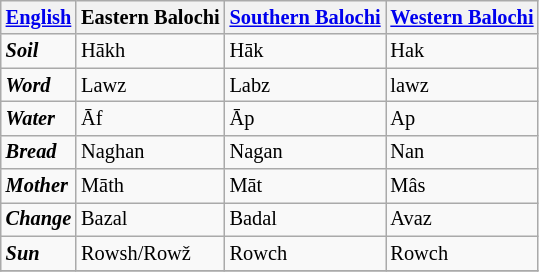<table class="wikitable" style="font-size: 85%">
<tr>
<th><a href='#'>English</a></th>
<th>Eastern Balochi</th>
<th><a href='#'>Southern Balochi</a></th>
<th><a href='#'>Western Balochi</a></th>
</tr>
<tr>
<td><strong><em>Soil</em></strong></td>
<td>Hākh</td>
<td>Hāk</td>
<td>Hak</td>
</tr>
<tr>
<td><strong><em>Word</em></strong></td>
<td>Lawz</td>
<td>Labz</td>
<td>lawz</td>
</tr>
<tr>
<td><strong><em>Water</em></strong></td>
<td>Āf</td>
<td>Āp</td>
<td>Ap</td>
</tr>
<tr>
<td><strong><em>Bread</em></strong></td>
<td>Naghan</td>
<td>Nagan</td>
<td>Nan</td>
</tr>
<tr>
<td><strong><em>Mother</em></strong></td>
<td>Māth</td>
<td>Māt</td>
<td>Mâs</td>
</tr>
<tr>
<td><strong><em>Change</em></strong></td>
<td>Bazal</td>
<td>Badal</td>
<td>Avaz</td>
</tr>
<tr>
<td><strong><em>Sun</em></strong></td>
<td>Rowsh/Rowž</td>
<td>Rowch</td>
<td>Rowch</td>
</tr>
<tr>
</tr>
</table>
